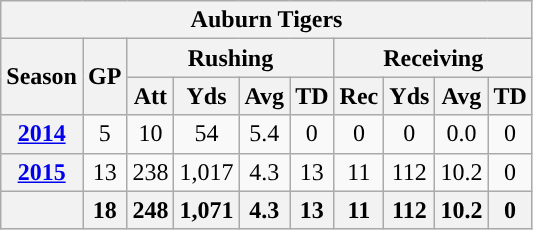<table class="wikitable" style="text-align: center;">
<tr>
<th colspan="15">Auburn Tigers</th>
</tr>
<tr>
<th rowspan="2">Season</th>
<th rowspan="2">GP</th>
<th colspan="4">Rushing</th>
<th colspan="4">Receiving</th>
</tr>
<tr>
<th>Att</th>
<th>Yds</th>
<th>Avg</th>
<th>TD</th>
<th>Rec</th>
<th>Yds</th>
<th>Avg</th>
<th>TD</th>
</tr>
<tr>
<th><a href='#'>2014</a></th>
<td>5</td>
<td>10</td>
<td>54</td>
<td>5.4</td>
<td>0</td>
<td>0</td>
<td>0</td>
<td>0.0</td>
<td>0</td>
</tr>
<tr>
<th><a href='#'>2015</a></th>
<td>13</td>
<td>238</td>
<td>1,017</td>
<td>4.3</td>
<td>13</td>
<td>11</td>
<td>112</td>
<td>10.2</td>
<td>0</td>
</tr>
<tr>
<th></th>
<th>18</th>
<th>248</th>
<th>1,071</th>
<th>4.3</th>
<th>13</th>
<th>11</th>
<th>112</th>
<th>10.2</th>
<th>0</th>
</tr>
</table>
